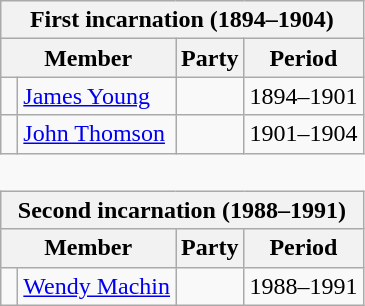<table class="wikitable" style='border-style: none none none none;'>
<tr>
<th colspan="4">First incarnation (1894–1904)</th>
</tr>
<tr>
<th colspan="2">Member</th>
<th>Party</th>
<th>Period</th>
</tr>
<tr style="background: #f9f9f9">
<td> </td>
<td><a href='#'>James Young</a></td>
<td></td>
<td>1894–1901</td>
</tr>
<tr style="background: #f9f9f9">
<td> </td>
<td><a href='#'>John Thomson</a></td>
<td></td>
<td>1901–1904</td>
</tr>
<tr>
<td colspan="4" style='border-style: none none none none;'> </td>
</tr>
<tr>
<th colspan="4">Second incarnation (1988–1991)</th>
</tr>
<tr>
<th colspan="2">Member</th>
<th>Party</th>
<th>Period</th>
</tr>
<tr style="background: #f9f9f9">
<td> </td>
<td><a href='#'>Wendy Machin</a></td>
<td></td>
<td>1988–1991</td>
</tr>
</table>
